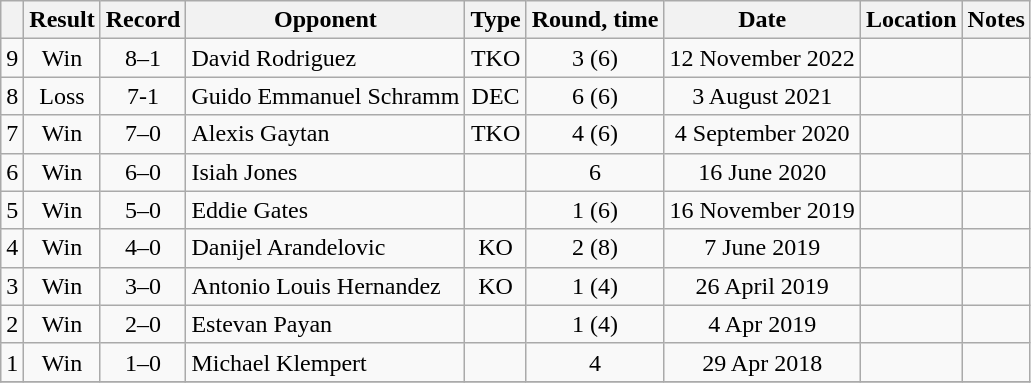<table class="wikitable" style="text-align:center">
<tr>
<th></th>
<th>Result</th>
<th>Record</th>
<th>Opponent</th>
<th>Type</th>
<th>Round, time</th>
<th>Date</th>
<th>Location</th>
<th>Notes</th>
</tr>
<tr>
<td>9</td>
<td>Win</td>
<td>8–1</td>
<td align=left> David Rodriguez</td>
<td>TKO</td>
<td>3 (6)</td>
<td>12 November 2022</td>
<td align=left> </td>
</tr>
<tr>
<td>8</td>
<td>Loss</td>
<td>7-1</td>
<td align=left> Guido Emmanuel Schramm</td>
<td>DEC</td>
<td>6 (6)</td>
<td>3 August 2021</td>
<td align=left> </td>
<td></td>
</tr>
<tr>
<td>7</td>
<td>Win</td>
<td>7–0</td>
<td align=left> Alexis Gaytan</td>
<td>TKO</td>
<td>4 (6)</td>
<td>4 September 2020</td>
<td align=left> </td>
<td></td>
</tr>
<tr>
<td>6</td>
<td>Win</td>
<td>6–0</td>
<td align=left> Isiah Jones</td>
<td></td>
<td>6</td>
<td>16 June 2020</td>
<td align=left> </td>
<td></td>
</tr>
<tr>
<td>5</td>
<td>Win</td>
<td>5–0</td>
<td align=left> Eddie Gates</td>
<td></td>
<td>1 (6)</td>
<td>16 November 2019</td>
<td align=left> </td>
<td></td>
</tr>
<tr>
<td>4</td>
<td>Win</td>
<td>4–0</td>
<td align=left> Danijel Arandelovic</td>
<td>KO</td>
<td>2 (8)</td>
<td>7 June 2019</td>
<td align=left></td>
<td></td>
</tr>
<tr>
<td>3</td>
<td>Win</td>
<td>3–0</td>
<td align=left> Antonio Louis Hernandez</td>
<td>KO</td>
<td>1 (4)</td>
<td>26 April 2019</td>
<td align=left></td>
<td></td>
</tr>
<tr>
<td>2</td>
<td>Win</td>
<td>2–0</td>
<td align=left> Estevan Payan</td>
<td></td>
<td>1 (4)</td>
<td>4 Apr 2019</td>
<td align=left></td>
<td></td>
</tr>
<tr>
<td>1</td>
<td>Win</td>
<td>1–0</td>
<td align=left> Michael Klempert</td>
<td></td>
<td>4</td>
<td>29 Apr 2018</td>
<td align=left></td>
<td></td>
</tr>
<tr>
</tr>
</table>
